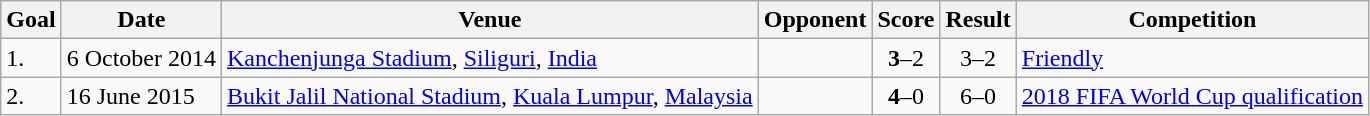<table class="wikitable plainrowheaders sortable">
<tr>
<th>Goal</th>
<th>Date</th>
<th>Venue</th>
<th>Opponent</th>
<th>Score</th>
<th>Result</th>
<th>Competition</th>
</tr>
<tr>
<td>1.</td>
<td>6 October 2014</td>
<td><a href='#'>Kanchenjunga Stadium</a>, <a href='#'>Siliguri</a>, <a href='#'>India</a></td>
<td></td>
<td align=center><strong>3</strong>–2</td>
<td align=center>3–2</td>
<td><a href='#'>Friendly</a></td>
</tr>
<tr>
<td>2.</td>
<td>16 June 2015</td>
<td><a href='#'>Bukit Jalil National Stadium</a>, <a href='#'>Kuala Lumpur</a>, <a href='#'>Malaysia</a></td>
<td></td>
<td align=center><strong>4</strong>–0</td>
<td align=center>6–0</td>
<td><a href='#'>2018 FIFA World Cup qualification</a></td>
</tr>
</table>
